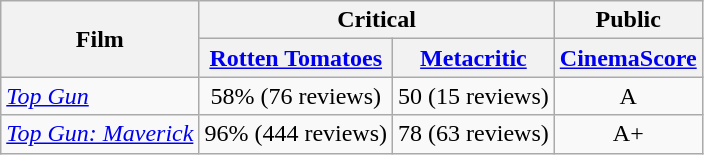<table class="wikitable plainrowheaders unsortable" style="text-align: center;">
<tr>
<th rowspan="2">Film</th>
<th colspan="2">Critical</th>
<th>Public</th>
</tr>
<tr>
<th><a href='#'>Rotten Tomatoes</a></th>
<th><a href='#'>Metacritic</a></th>
<th><a href='#'>CinemaScore</a></th>
</tr>
<tr>
<td style="text-align: left;"><em><a href='#'>Top Gun</a></em></td>
<td>58% (76 reviews)</td>
<td>50 (15 reviews)</td>
<td>A</td>
</tr>
<tr>
<td style="text-align: left;"><em><a href='#'>Top Gun: Maverick</a></em></td>
<td>96% (444 reviews)</td>
<td>78 (63 reviews)</td>
<td>A+</td>
</tr>
</table>
